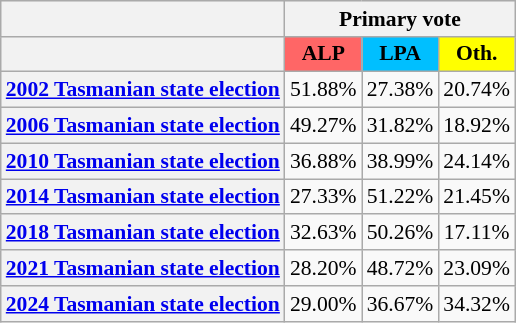<table class="wikitable sortable mw-collapsible toccolours" align="left" cellpadding="4" cellspacing="0" style="margin-right: .5em; margin-top: .4em;font-size: 90%;">
<tr>
<th style="background:#; text-align:center;"></th>
<th colspan="3" style="background:#; text-align:center;">Primary vote</th>
</tr>
<tr>
<th style="background:#; text-align:center;"></th>
<th style="background:#f66; text-align:center;">ALP</th>
<th style="background:#00bfff; text-align:center;">LPA</th>
<th style="background:#ff0; text-align:center;">Oth.</th>
</tr>
<tr>
<th style="text-align:center;" bgcolor=""><a href='#'>2002 Tasmanian state election</a></th>
<td style="text-align:center;" bgcolor="">51.88%</td>
<td style="text-align:center;" bgcolor="">27.38%</td>
<td style="text-align:center;" bgcolor="">20.74%</td>
</tr>
<tr>
<th style="text-align:center;" bgcolor=""><a href='#'>2006 Tasmanian state election</a></th>
<td style="text-align:center;" bgcolor="">49.27%</td>
<td style="text-align:center;" bgcolor="">31.82%</td>
<td style="text-align:center;" bgcolor="">18.92%</td>
</tr>
<tr>
<th style="text-align:center;" bgcolor=""><a href='#'>2010 Tasmanian state election</a></th>
<td style="text-align:center;" bgcolor="">36.88%</td>
<td style="text-align:center;" bgcolor="">38.99%</td>
<td style="text-align:center;" bgcolor="">24.14%</td>
</tr>
<tr>
<th style="text-align:center;" bgcolor=""><a href='#'>2014 Tasmanian state election</a></th>
<td style="text-align:center;" bgcolor="">27.33%</td>
<td style="text-align:center;" bgcolor="">51.22%</td>
<td style="text-align:center;" bgcolor="">21.45%</td>
</tr>
<tr>
<th style="text-align:center;" bgcolor=""><a href='#'>2018 Tasmanian state election</a></th>
<td style="text-align:center;" bgcolor="">32.63%</td>
<td style="text-align:center;" bgcolor="">50.26%</td>
<td style="text-align:center;" bgcolor="">17.11%</td>
</tr>
<tr>
<th style="text-align:center;" bgcolor=""><a href='#'>2021 Tasmanian state election</a></th>
<td style="text-align:center;" bgcolor="">28.20%</td>
<td style="text-align:center;" bgcolor="">48.72%</td>
<td style="text-align:center;" bgcolor="">23.09%</td>
</tr>
<tr>
<th style="text-align:center;" bgcolor=""><a href='#'>2024 Tasmanian state election</a></th>
<td style="text-align:center;" bgcolor="">29.00%</td>
<td style="text-align:center;" bgcolor="">36.67%</td>
<td style="text-align:center;" bgcolor="">34.32%</td>
</tr>
</table>
